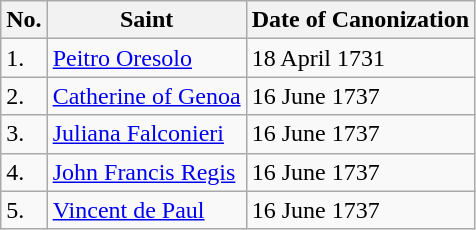<table class="wikitable">
<tr>
<th>No.</th>
<th>Saint</th>
<th>Date of Canonization</th>
</tr>
<tr>
<td>1.</td>
<td><a href='#'>Peitro Oresolo</a></td>
<td>18 April 1731</td>
</tr>
<tr>
<td>2.</td>
<td><a href='#'>Catherine of Genoa</a></td>
<td>16 June 1737</td>
</tr>
<tr>
<td>3.</td>
<td><a href='#'>Juliana Falconieri</a></td>
<td>16 June 1737</td>
</tr>
<tr>
<td>4.</td>
<td><a href='#'>John Francis Regis</a></td>
<td>16 June 1737</td>
</tr>
<tr>
<td>5.</td>
<td><a href='#'>Vincent de Paul</a></td>
<td>16 June 1737</td>
</tr>
</table>
